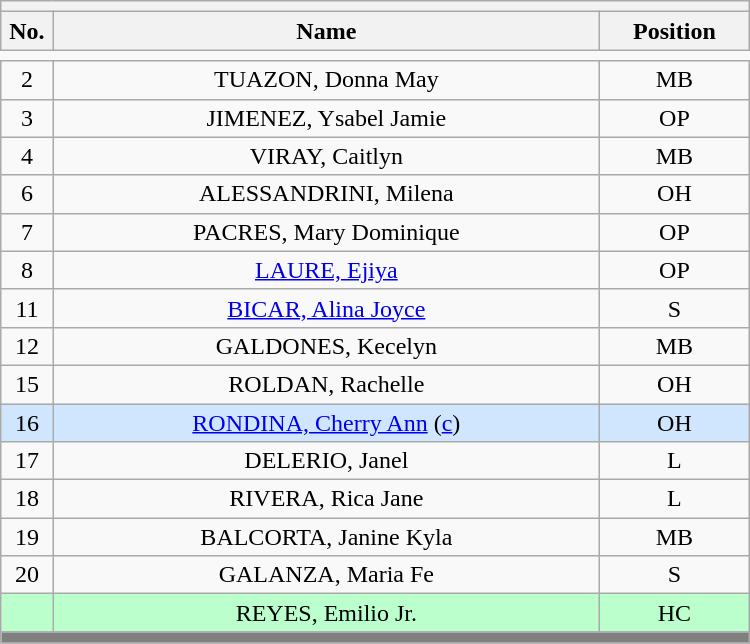<table class='wikitable mw-collapsible mw-collapsed' style="text-align: center; width: 500px; border: none">
<tr>
<th style='text-align: left;' colspan=3></th>
</tr>
<tr>
<th style='width: 7%;'>No.</th>
<th>Name</th>
<th style='width: 20%;'>Position</th>
</tr>
<tr>
<td style='border: none;'></td>
</tr>
<tr>
<td>2</td>
<td>TUAZON, Donna May</td>
<td>MB</td>
</tr>
<tr>
<td>3</td>
<td>JIMENEZ, Ysabel Jamie</td>
<td>OP</td>
</tr>
<tr>
<td>4</td>
<td>VIRAY, Caitlyn</td>
<td>MB</td>
</tr>
<tr>
<td>6</td>
<td>ALESSANDRINI, Milena</td>
<td>OH</td>
</tr>
<tr>
<td>7</td>
<td>PACRES, Mary Dominique</td>
<td>OP</td>
</tr>
<tr>
<td>8</td>
<td><a href='#'>LAURE, Ejiya</a></td>
<td>OP</td>
</tr>
<tr>
<td>11</td>
<td><a href='#'>BICAR, Alina Joyce</a></td>
<td>S</td>
</tr>
<tr>
<td>12</td>
<td>GALDONES, Kecelyn</td>
<td>MB</td>
</tr>
<tr>
<td>15</td>
<td>ROLDAN, Rachelle</td>
<td>OH</td>
</tr>
<tr style="background:#D0E6FF">
<td>16</td>
<td><a href='#'>RONDINA, Cherry Ann</a> (<a href='#'>c</a>)</td>
<td>OH</td>
</tr>
<tr>
<td>17</td>
<td>DELERIO, Janel</td>
<td>L</td>
</tr>
<tr>
<td>18</td>
<td>RIVERA, Rica Jane</td>
<td>L</td>
</tr>
<tr>
<td>19</td>
<td>BALCORTA, Janine Kyla</td>
<td>MB</td>
</tr>
<tr>
<td>20</td>
<td>GALANZA, Maria Fe</td>
<td>S</td>
</tr>
<tr style="background:#BBFFCC">
<td></td>
<td>REYES, Emilio Jr.</td>
<td>HC</td>
</tr>
<tr>
<th style='background: grey;' colspan=3></th>
</tr>
</table>
